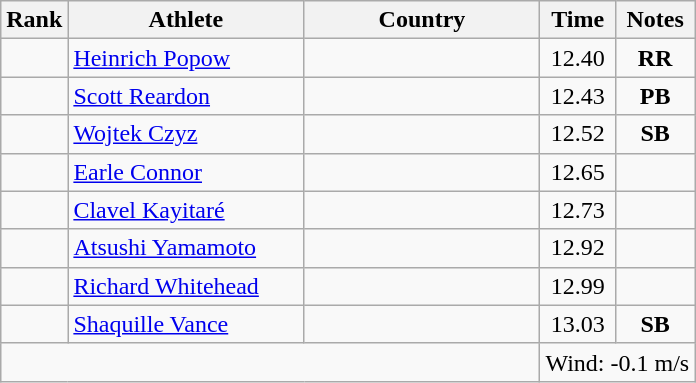<table class="wikitable sortable" style="text-align:center">
<tr>
<th>Rank</th>
<th style="width:150px">Athlete</th>
<th style="width:150px">Country</th>
<th>Time</th>
<th>Notes</th>
</tr>
<tr>
<td></td>
<td style="text-align:left;"><a href='#'>Heinrich Popow</a></td>
<td style="text-align:left;"></td>
<td>12.40</td>
<td><strong>RR</strong></td>
</tr>
<tr>
<td></td>
<td style="text-align:left;"><a href='#'>Scott Reardon</a></td>
<td style="text-align:left;"></td>
<td>12.43</td>
<td><strong>PB</strong></td>
</tr>
<tr>
<td></td>
<td style="text-align:left;"><a href='#'>Wojtek Czyz</a></td>
<td style="text-align:left;"></td>
<td>12.52</td>
<td><strong>SB</strong></td>
</tr>
<tr>
<td></td>
<td style="text-align:left;"><a href='#'>Earle Connor</a></td>
<td style="text-align:left;"></td>
<td>12.65</td>
<td></td>
</tr>
<tr>
<td></td>
<td style="text-align:left;"><a href='#'>Clavel Kayitaré</a></td>
<td style="text-align:left;"></td>
<td>12.73</td>
<td></td>
</tr>
<tr>
<td></td>
<td style="text-align:left;"><a href='#'>Atsushi Yamamoto</a></td>
<td style="text-align:left;"></td>
<td>12.92</td>
<td></td>
</tr>
<tr>
<td></td>
<td style="text-align:left;"><a href='#'>Richard Whitehead</a></td>
<td style="text-align:left;"></td>
<td>12.99</td>
<td></td>
</tr>
<tr>
<td></td>
<td style="text-align:left;"><a href='#'>Shaquille Vance</a></td>
<td style="text-align:left;"></td>
<td>13.03</td>
<td><strong>SB</strong></td>
</tr>
<tr class="sortbottom">
<td colspan="3"></td>
<td colspan="2">Wind: -0.1 m/s</td>
</tr>
</table>
